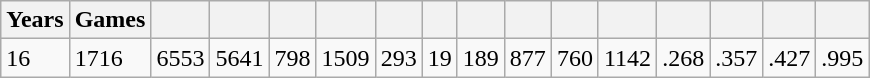<table class="wikitable plainrowheaders">
<tr>
<th scope="col">Years</th>
<th scope="col">Games</th>
<th scope="col"></th>
<th scope="col"></th>
<th scope="col"></th>
<th scope="col"></th>
<th scope="col"></th>
<th scope="col"></th>
<th scope="col"></th>
<th scope="col"></th>
<th scope="col"></th>
<th scope="col"></th>
<th scope="col"></th>
<th scope="col"></th>
<th scope="col"></th>
<th scope="col"></th>
</tr>
<tr>
<td>16</td>
<td>1716</td>
<td>6553</td>
<td>5641</td>
<td>798</td>
<td>1509</td>
<td>293</td>
<td>19</td>
<td>189</td>
<td>877</td>
<td>760</td>
<td>1142</td>
<td>.268</td>
<td>.357</td>
<td>.427</td>
<td>.995</td>
</tr>
</table>
